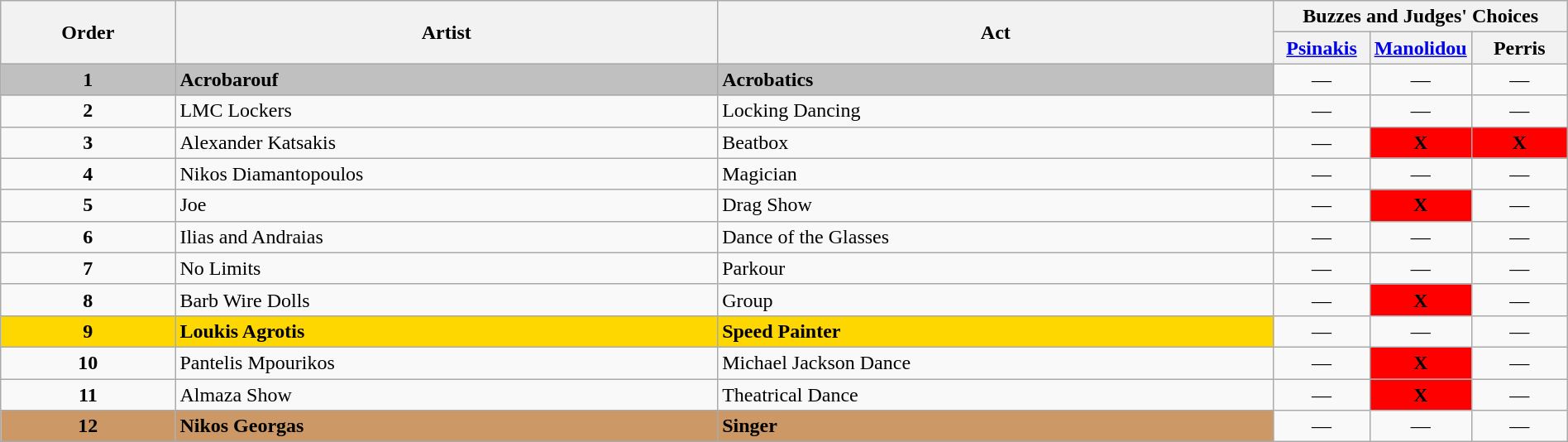<table class="wikitable" style="width:100%;">
<tr>
<th rowspan=2>Order</th>
<th rowspan=2>Artist</th>
<th rowspan=2>Act</th>
<th colspan=3>Buzzes and Judges' Choices</th>
</tr>
<tr>
<th width="70"><a href='#'>Psinakis</a></th>
<th width="70"><a href='#'>Manolidou</a></th>
<th width="70">Perris</th>
</tr>
<tr>
<th style="background:silver;text-align:center;">1</th>
<td style="background:silver;"><strong>Acrobarouf</strong></td>
<td style="background:silver;"><strong>Acrobatics</strong></td>
<td align="center">—</td>
<td align="center">—</td>
<td align="center">—</td>
</tr>
<tr>
<td align="center"><strong>2</strong></td>
<td>LMC Lockers</td>
<td>Locking Dancing</td>
<td align="center">—</td>
<td align="center">—</td>
<td align="center">—</td>
</tr>
<tr>
<td align="center"><strong>3</strong></td>
<td>Alexander Katsakis</td>
<td>Beatbox</td>
<td align="center">—</td>
<td style="background:red; text-align:center;"><strong>X</strong></td>
<td style="background:red; text-align:center;"><strong>X</strong></td>
</tr>
<tr>
<td align="center"><strong>4</strong></td>
<td>Nikos Diamantopoulos</td>
<td>Magician</td>
<td align="center">—</td>
<td align="center">—</td>
<td align="center">—</td>
</tr>
<tr>
<td align="center"><strong>5</strong></td>
<td>Joe</td>
<td>Drag Show</td>
<td align="center">—</td>
<td style="background:red; text-align:center;"><strong>X</strong></td>
<td align="center">—</td>
</tr>
<tr>
<td align="center"><strong>6</strong></td>
<td>Ilias and Andraias</td>
<td>Dance of the Glasses</td>
<td align="center">—</td>
<td align="center">—</td>
<td align="center">—</td>
</tr>
<tr>
<td align="center"><strong>7</strong></td>
<td>No Limits</td>
<td>Parkour</td>
<td align="center">—</td>
<td align="center">—</td>
<td align="center">—</td>
</tr>
<tr>
<td align="center"><strong>8</strong></td>
<td>Barb Wire Dolls</td>
<td>Group</td>
<td align="center">—</td>
<td style="background:red; text-align:center;"><strong>X</strong></td>
<td align="center">—</td>
</tr>
<tr>
<th style="background:gold;text-align:center;">9</th>
<td style="background:gold;"><strong>Loukis Agrotis</strong></td>
<td style="background:gold;"><strong>Speed Painter</strong></td>
<td align="center">—</td>
<td align="center">—</td>
<td align="center">—</td>
</tr>
<tr>
<td align="center"><strong>10</strong></td>
<td>Pantelis Mpourikos</td>
<td>Michael Jackson Dance</td>
<td align="center">—</td>
<td style="background:red; text-align:center;"><strong>X</strong></td>
<td align="center">—</td>
</tr>
<tr>
<td align="center"><strong>11</strong></td>
<td>Almaza Show</td>
<td>Theatrical Dance</td>
<td align="center">—</td>
<td style="background:red; text-align:center;"><strong>X</strong></td>
<td align="center">—</td>
</tr>
<tr>
<th style="background:#c96;text-align:center;">12</th>
<td style="background:#c96;"><strong>Nikos Georgas</strong></td>
<td style="background:#c96;"><strong>Singer</strong></td>
<td align="center">—</td>
<td align="center">—</td>
<td align="center">—</td>
</tr>
</table>
